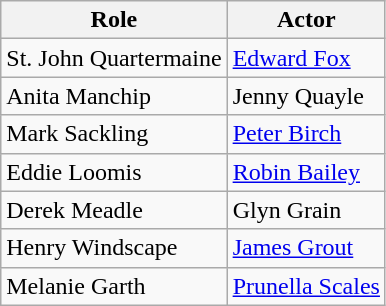<table class="wikitable">
<tr>
<th>Role</th>
<th>Actor</th>
</tr>
<tr>
<td>St. John Quartermaine</td>
<td><a href='#'>Edward Fox</a></td>
</tr>
<tr>
<td>Anita Manchip</td>
<td>Jenny Quayle</td>
</tr>
<tr>
<td>Mark Sackling</td>
<td><a href='#'>Peter Birch</a></td>
</tr>
<tr>
<td>Eddie Loomis</td>
<td><a href='#'>Robin Bailey</a></td>
</tr>
<tr>
<td>Derek Meadle</td>
<td>Glyn Grain </td>
</tr>
<tr>
<td>Henry Windscape</td>
<td><a href='#'>James Grout</a></td>
</tr>
<tr>
<td>Melanie Garth</td>
<td><a href='#'>Prunella Scales</a></td>
</tr>
</table>
